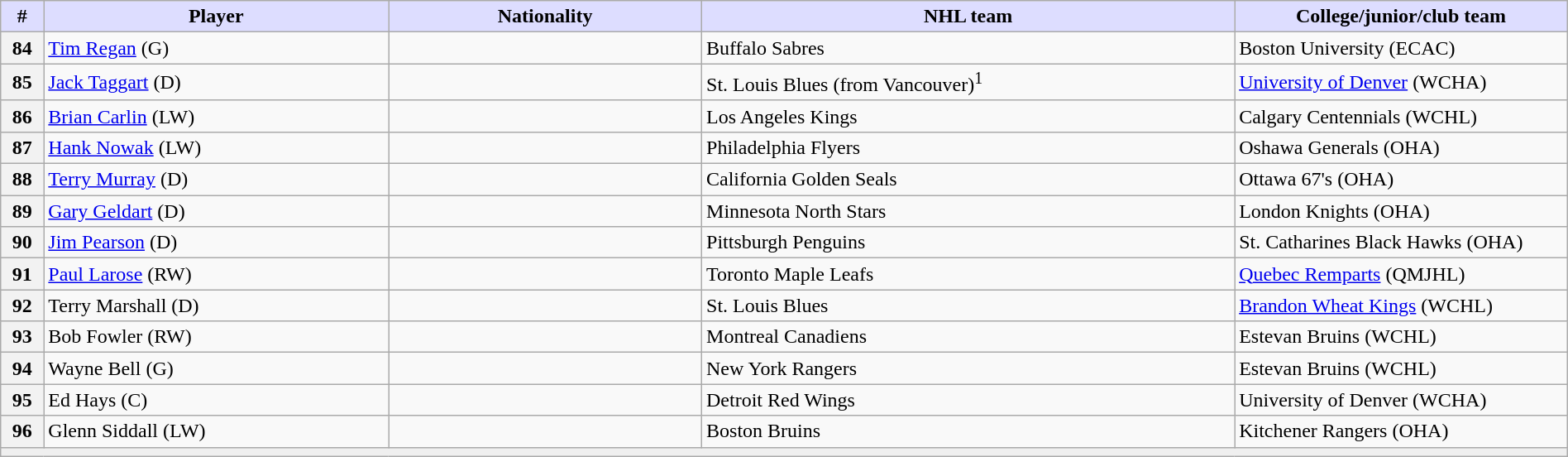<table class="wikitable" style="width: 100%">
<tr>
<th style="background:#ddf; width:2.75%;">#</th>
<th style="background:#ddf; width:22.0%;">Player</th>
<th style="background:#ddf; width:20.0%;">Nationality</th>
<th style="background:#ddf; width:34.0%;">NHL team</th>
<th style="background:#ddf; width:100.0%;">College/junior/club team</th>
</tr>
<tr>
<th>84</th>
<td><a href='#'>Tim Regan</a> (G)</td>
<td></td>
<td>Buffalo Sabres</td>
<td>Boston University (ECAC)</td>
</tr>
<tr>
<th>85</th>
<td><a href='#'>Jack Taggart</a> (D)</td>
<td></td>
<td>St. Louis Blues (from Vancouver)<sup>1</sup></td>
<td><a href='#'>University of Denver</a> (WCHA)</td>
</tr>
<tr>
<th>86</th>
<td><a href='#'>Brian Carlin</a> (LW)</td>
<td></td>
<td>Los Angeles Kings</td>
<td>Calgary Centennials (WCHL)</td>
</tr>
<tr>
<th>87</th>
<td><a href='#'>Hank Nowak</a> (LW)</td>
<td></td>
<td>Philadelphia Flyers</td>
<td>Oshawa Generals (OHA)</td>
</tr>
<tr>
<th>88</th>
<td><a href='#'>Terry Murray</a> (D)</td>
<td></td>
<td>California Golden Seals</td>
<td>Ottawa 67's (OHA)</td>
</tr>
<tr>
<th>89</th>
<td><a href='#'>Gary Geldart</a> (D)</td>
<td></td>
<td>Minnesota North Stars</td>
<td>London Knights (OHA)</td>
</tr>
<tr>
<th>90</th>
<td><a href='#'>Jim Pearson</a> (D)</td>
<td></td>
<td>Pittsburgh Penguins</td>
<td>St. Catharines Black Hawks (OHA)</td>
</tr>
<tr>
<th>91</th>
<td><a href='#'>Paul Larose</a> (RW)</td>
<td></td>
<td>Toronto Maple Leafs</td>
<td><a href='#'>Quebec Remparts</a> (QMJHL)</td>
</tr>
<tr>
<th>92</th>
<td>Terry Marshall (D)</td>
<td></td>
<td>St. Louis Blues</td>
<td><a href='#'>Brandon Wheat Kings</a> (WCHL)</td>
</tr>
<tr>
<th>93</th>
<td>Bob Fowler (RW)</td>
<td></td>
<td>Montreal Canadiens</td>
<td>Estevan Bruins (WCHL)</td>
</tr>
<tr>
<th>94</th>
<td>Wayne Bell (G)</td>
<td></td>
<td>New York Rangers</td>
<td>Estevan Bruins (WCHL)</td>
</tr>
<tr>
<th>95</th>
<td>Ed Hays (C)</td>
<td></td>
<td>Detroit Red Wings</td>
<td>University of Denver (WCHA)</td>
</tr>
<tr>
<th>96</th>
<td>Glenn Siddall (LW)</td>
<td></td>
<td>Boston Bruins</td>
<td>Kitchener Rangers (OHA)</td>
</tr>
<tr>
<td align=center colspan="6" bgcolor="#efefef"></td>
</tr>
</table>
